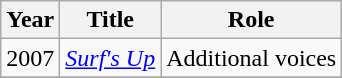<table class="wikitable sortable">
<tr>
<th>Year</th>
<th>Title</th>
<th>Role</th>
</tr>
<tr>
<td>2007</td>
<td><em><a href='#'>Surf's Up</a></em></td>
<td>Additional voices</td>
</tr>
<tr>
</tr>
</table>
